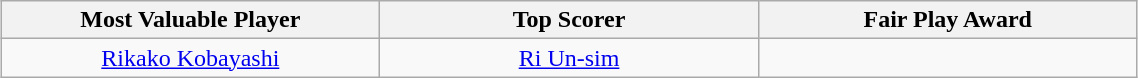<table class="wikitable" style="text-align:center; width:60%; margin:auto;">
<tr>
<th style="width:10%;">Most Valuable Player</th>
<th style="width:10%;">Top Scorer</th>
<th style="width:10%;">Fair Play Award</th>
</tr>
<tr>
<td> <a href='#'>Rikako Kobayashi</a></td>
<td> <a href='#'>Ri Un-sim</a></td>
<td></td>
</tr>
</table>
